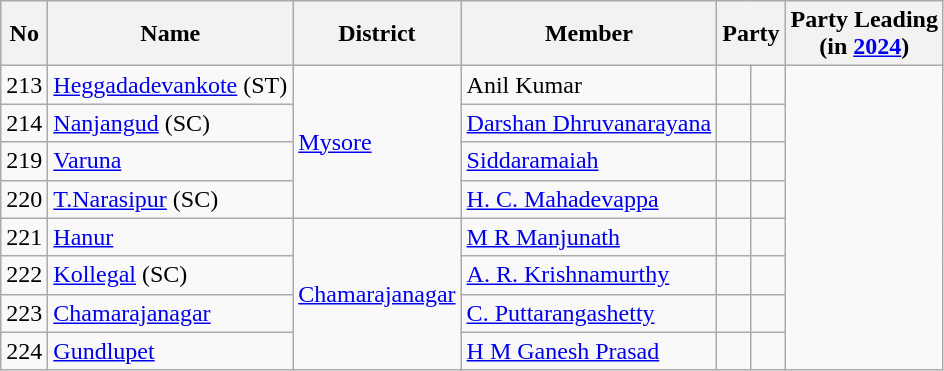<table class="wikitable">
<tr>
<th>No</th>
<th>Name</th>
<th>District</th>
<th>Member</th>
<th colspan="2">Party</th>
<th colspan="2">Party Leading<br>(in <a href='#'>2024</a>)</th>
</tr>
<tr>
<td>213</td>
<td><a href='#'>Heggadadevankote</a> (ST)</td>
<td rowspan="4"><a href='#'>Mysore</a></td>
<td>Anil Kumar</td>
<td></td>
<td></td>
</tr>
<tr>
<td>214</td>
<td><a href='#'>Nanjangud</a> (SC)</td>
<td><a href='#'>Darshan Dhruvanarayana</a></td>
<td></td>
<td></td>
</tr>
<tr>
<td>219</td>
<td><a href='#'>Varuna</a></td>
<td><a href='#'>Siddaramaiah</a></td>
<td></td>
<td></td>
</tr>
<tr>
<td>220</td>
<td><a href='#'>T.Narasipur</a> (SC)</td>
<td><a href='#'>H. C. Mahadevappa</a></td>
<td></td>
<td></td>
</tr>
<tr>
<td>221</td>
<td><a href='#'>Hanur</a></td>
<td rowspan="4"><a href='#'>Chamarajanagar</a></td>
<td><a href='#'>M R Manjunath</a></td>
<td></td>
<td></td>
</tr>
<tr>
<td>222</td>
<td><a href='#'>Kollegal</a> (SC)</td>
<td><a href='#'>A. R. Krishnamurthy </a></td>
<td></td>
<td></td>
</tr>
<tr>
<td>223</td>
<td><a href='#'>Chamarajanagar</a></td>
<td><a href='#'>C. Puttarangashetty</a></td>
<td></td>
<td></td>
</tr>
<tr>
<td>224</td>
<td><a href='#'>Gundlupet</a></td>
<td><a href='#'>H M Ganesh Prasad</a></td>
<td></td>
<td></td>
</tr>
</table>
